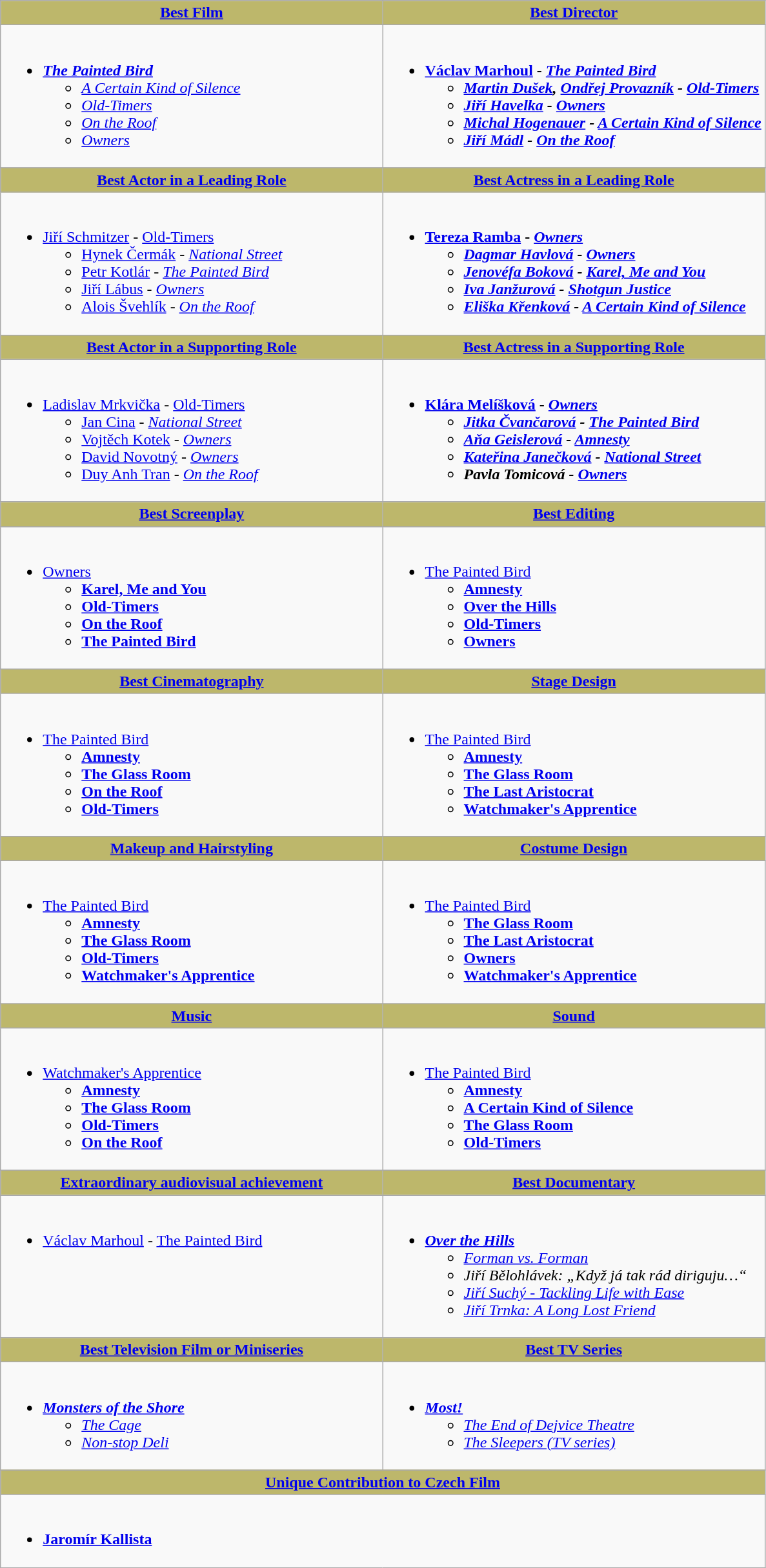<table class=wikitable>
<tr>
<th style="background:#BDB76B; width: 50%"><a href='#'>Best Film</a></th>
<th style="background:#BDB76B; width: 50%"><a href='#'>Best Director</a></th>
</tr>
<tr>
<td valign="top"><br><ul><li><strong><em><a href='#'>The Painted Bird</a></em></strong><ul><li><em><a href='#'>A Certain Kind of Silence</a></em></li><li><em><a href='#'>Old-Timers</a></em></li><li><em><a href='#'>On the Roof</a></em></li><li><em><a href='#'>Owners</a></em></li></ul></li></ul></td>
<td valign="top"><br><ul><li><strong><a href='#'>Václav Marhoul</a> - <em><a href='#'>The Painted Bird</a><strong><em><ul><li><a href='#'>Martin Dušek</a>, <a href='#'>Ondřej Provazník</a> - </em><a href='#'>Old-Timers</a><em></li><li><a href='#'>Jiří Havelka</a> - </em><a href='#'>Owners</a><em></li><li><a href='#'>Michal Hogenauer</a> - </em><a href='#'>A Certain Kind of Silence</a><em></li><li><a href='#'>Jiří Mádl</a> - </em><a href='#'>On the Roof</a><em></li></ul></li></ul></td>
</tr>
<tr>
</tr>
<tr>
<th style="background:#BDB76B;"><a href='#'>Best Actor in a Leading Role</a></th>
<th style="background:#BDB76B;"><a href='#'>Best Actress in a Leading Role</a></th>
</tr>
<tr>
<td valign="top"><br><ul><li></strong><a href='#'>Jiří Schmitzer</a> - </em><a href='#'>Old-Timers</a></em></strong><ul><li><a href='#'>Hynek Čermák</a> - <em><a href='#'>National Street</a></em></li><li><a href='#'>Petr Kotlár</a> - <em><a href='#'>The Painted Bird</a></em></li><li><a href='#'>Jiří Lábus</a> - <em><a href='#'>Owners</a></em></li><li><a href='#'>Alois Švehlík</a> - <em><a href='#'>On the Roof</a></em></li></ul></li></ul></td>
<td valign="top"><br><ul><li><strong><a href='#'>Tereza Ramba</a> - <em><a href='#'>Owners</a><strong><em><ul><li><a href='#'>Dagmar Havlová</a> - </em><a href='#'>Owners</a><em></li><li><a href='#'>Jenovéfa Boková</a> - </em><a href='#'>Karel, Me and You</a><em></li><li><a href='#'>Iva Janžurová</a> - </em><a href='#'>Shotgun Justice</a><em></li><li><a href='#'>Eliška Křenková</a> - </em><a href='#'>A Certain Kind of Silence</a><em></li></ul></li></ul></td>
</tr>
<tr>
<th style="background:#BDB76B;"><a href='#'>Best Actor in a Supporting Role</a></th>
<th style="background:#BDB76B;"><a href='#'>Best Actress in a Supporting Role</a></th>
</tr>
<tr>
<td valign="top"><br><ul><li></strong><a href='#'>Ladislav Mrkvička</a> - </em><a href='#'>Old-Timers</a></em></strong><ul><li><a href='#'>Jan Cina</a> - <em><a href='#'>National Street</a></em></li><li><a href='#'>Vojtěch Kotek</a> - <em><a href='#'>Owners</a></em></li><li><a href='#'>David Novotný</a> - <em><a href='#'>Owners</a></em></li><li><a href='#'>Duy Anh Tran</a> - <em><a href='#'>On the Roof</a></em></li></ul></li></ul></td>
<td valign="top"><br><ul><li><strong><a href='#'>Klára Melíšková</a> - <em><a href='#'>Owners</a><strong><em><ul><li><a href='#'>Jitka Čvančarová</a> - </em><a href='#'>The Painted Bird</a><em></li><li><a href='#'>Aňa Geislerová</a> - </em><a href='#'>Amnesty</a><em></li><li><a href='#'>Kateřina Janečková</a> - </em><a href='#'>National Street</a><em></li><li>Pavla Tomicová - </em><a href='#'>Owners</a><em></li></ul></li></ul></td>
</tr>
<tr>
<th style="background:#BDB76B;"><a href='#'>Best Screenplay</a></th>
<th style="background:#BDB76B;"><a href='#'>Best Editing</a></th>
</tr>
<tr>
<td valign="top"><br><ul><li></em></strong><a href='#'>Owners</a><strong><em><ul><li></em><a href='#'>Karel, Me and You</a><em></li><li></em><a href='#'>Old-Timers</a><em></li><li></em><a href='#'>On the Roof</a><em></li><li></em><a href='#'>The Painted Bird</a><em></li></ul></li></ul></td>
<td valign="top"><br><ul><li></em></strong><a href='#'>The Painted Bird</a><strong><em><ul><li></em><a href='#'>Amnesty</a><em></li><li></em><a href='#'>Over the Hills</a><em></li><li></em><a href='#'>Old-Timers</a><em></li><li></em><a href='#'>Owners</a><em></li></ul></li></ul></td>
</tr>
<tr>
<th style="background:#BDB76B;"><a href='#'>Best Cinematography</a></th>
<th style="background:#BDB76B;"><a href='#'>Stage Design</a></th>
</tr>
<tr>
<td valign="top"><br><ul><li></em></strong><a href='#'>The Painted Bird</a><strong><em><ul><li></em><a href='#'>Amnesty</a><em></li><li></em><a href='#'>The Glass Room</a><em></li><li></em><a href='#'>On the Roof</a><em></li><li></em><a href='#'>Old-Timers</a><em></li></ul></li></ul></td>
<td valign="top"><br><ul><li></em></strong><a href='#'>The Painted Bird</a><strong><em><ul><li></em><a href='#'>Amnesty</a><em></li><li></em><a href='#'>The Glass Room</a><em></li><li></em><a href='#'>The Last Aristocrat</a><em></li><li></em><a href='#'>Watchmaker's Apprentice</a><em></li></ul></li></ul></td>
</tr>
<tr>
<th style="background:#BDB76B;"><a href='#'>Makeup and Hairstyling</a></th>
<th style="background:#BDB76B;"><a href='#'>Costume Design</a></th>
</tr>
<tr>
<td valign="top"><br><ul><li></em></strong><a href='#'>The Painted Bird</a><strong><em><ul><li></em><a href='#'>Amnesty</a><em></li><li></em><a href='#'>The Glass Room</a><em></li><li></em><a href='#'>Old-Timers</a><em></li><li></em><a href='#'>Watchmaker's Apprentice</a><em></li></ul></li></ul></td>
<td valign="top"><br><ul><li></em></strong><a href='#'>The Painted Bird</a><strong><em><ul><li></em><a href='#'>The Glass Room</a><em></li><li></em><a href='#'>The Last Aristocrat</a><em></li><li></em><a href='#'>Owners</a><em></li><li></em><a href='#'>Watchmaker's Apprentice</a><em></li></ul></li></ul></td>
</tr>
<tr>
<th style="background:#BDB76B;"><a href='#'>Music</a></th>
<th style="background:#BDB76B;"><a href='#'>Sound</a></th>
</tr>
<tr>
<td valign="top"><br><ul><li></em></strong><a href='#'>Watchmaker's Apprentice</a><strong><em><ul><li></em><a href='#'>Amnesty</a><em></li><li></em><a href='#'>The Glass Room</a><em></li><li></em><a href='#'>Old-Timers</a><em></li><li></em><a href='#'>On the Roof</a><em></li></ul></li></ul></td>
<td valign="top"><br><ul><li></em></strong><a href='#'>The Painted Bird</a><strong><em><ul><li></em><a href='#'>Amnesty</a><em></li><li></em><a href='#'>A Certain Kind of Silence</a><em></li><li></em><a href='#'>The Glass Room</a><em></li><li></em><a href='#'>Old-Timers</a><em></li></ul></li></ul></td>
</tr>
<tr>
<th style="background:#BDB76B;"><a href='#'>Extraordinary audiovisual achievement</a></th>
<th style="background:#BDB76B;"><a href='#'>Best Documentary</a></th>
</tr>
<tr>
<td valign="top"><br><ul><li></strong><a href='#'>Václav Marhoul</a> - </em><a href='#'>The Painted Bird</a></em></strong></li></ul></td>
<td valign="top"><br><ul><li><strong><em><a href='#'>Over the Hills</a></em></strong><ul><li><em><a href='#'>Forman vs. Forman</a></em></li><li><em>Jiří Bělohlávek: „Když já tak rád diriguju…“</em></li><li><em><a href='#'>Jiří Suchý - Tackling Life with Ease</a></em></li><li><em><a href='#'>Jiří Trnka: A Long Lost Friend</a></em></li></ul></li></ul></td>
</tr>
<tr>
<th style="background:#BDB76B;"><a href='#'>Best Television Film or Miniseries</a></th>
<th style="background:#BDB76B;"><a href='#'>Best TV Series</a></th>
</tr>
<tr>
<td valign="top"><br><ul><li><strong><em><a href='#'>Monsters of the Shore</a></em></strong><ul><li><em><a href='#'>The Cage</a></em></li><li><em><a href='#'>Non-stop Deli</a></em></li></ul></li></ul></td>
<td valign="top"><br><ul><li><strong><em><a href='#'>Most!</a></em></strong><ul><li><em><a href='#'>The End of Dejvice Theatre</a></em></li><li><em><a href='#'>The Sleepers (TV series)</a></em></li></ul></li></ul></td>
</tr>
<tr>
<th style="background:#BDB76B;" colspan="2"><a href='#'>Unique Contribution to Czech Film</a></th>
</tr>
<tr>
<td colspan="2"><br><ul><li><strong><a href='#'>Jaromír Kallista</a></strong></li></ul></td>
</tr>
</table>
